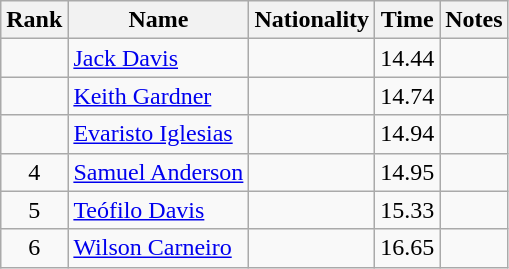<table class="wikitable sortable" style="text-align:center">
<tr>
<th>Rank</th>
<th>Name</th>
<th>Nationality</th>
<th>Time</th>
<th>Notes</th>
</tr>
<tr>
<td></td>
<td align=left><a href='#'>Jack Davis</a></td>
<td align=left></td>
<td>14.44</td>
<td></td>
</tr>
<tr>
<td></td>
<td align=left><a href='#'>Keith Gardner</a></td>
<td align=left></td>
<td>14.74</td>
<td></td>
</tr>
<tr>
<td></td>
<td align=left><a href='#'>Evaristo Iglesias</a></td>
<td align=left></td>
<td>14.94</td>
<td></td>
</tr>
<tr>
<td>4</td>
<td align=left><a href='#'>Samuel Anderson</a></td>
<td align=left></td>
<td>14.95</td>
<td></td>
</tr>
<tr>
<td>5</td>
<td align=left><a href='#'>Teófilo Davis</a></td>
<td align=left></td>
<td>15.33</td>
<td></td>
</tr>
<tr>
<td>6</td>
<td align=left><a href='#'>Wilson Carneiro</a></td>
<td align=left></td>
<td>16.65</td>
<td></td>
</tr>
</table>
